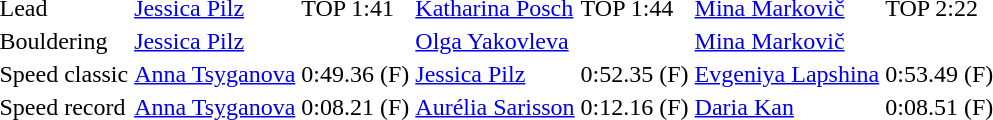<table>
<tr>
<td>Lead</td>
<td><a href='#'>Jessica Pilz</a><br></td>
<td>TOP 1:41</td>
<td><a href='#'>Katharina Posch</a><br></td>
<td>TOP 1:44</td>
<td><a href='#'>Mina Markovič</a><br></td>
<td>TOP 2:22</td>
</tr>
<tr>
<td>Bouldering</td>
<td><a href='#'>Jessica Pilz</a><br></td>
<td></td>
<td><a href='#'>Olga Yakovleva</a><br></td>
<td></td>
<td><a href='#'>Mina Markovič</a><br></td>
<td></td>
</tr>
<tr>
<td>Speed classic</td>
<td><a href='#'>Anna Tsyganova</a><br></td>
<td>0:49.36 (F)</td>
<td><a href='#'>Jessica Pilz</a><br></td>
<td>0:52.35 (F)</td>
<td><a href='#'>Evgeniya Lapshina</a><br></td>
<td>0:53.49 (F)</td>
</tr>
<tr>
<td>Speed record</td>
<td><a href='#'>Anna Tsyganova</a><br></td>
<td>0:08.21 (F)</td>
<td><a href='#'>Aurélia Sarisson</a><br></td>
<td>0:12.16 (F)</td>
<td><a href='#'>Daria Kan</a><br></td>
<td>0:08.51 (F)</td>
</tr>
</table>
